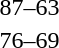<table style="text-align:center">
<tr>
<th width=200></th>
<th width=100></th>
<th width=200></th>
</tr>
<tr>
<td align=right><strong></strong></td>
<td align=center>87–63</td>
<td align=left></td>
</tr>
<tr>
<td align=right><strong></strong></td>
<td align=center>76–69</td>
<td align=left></td>
</tr>
</table>
